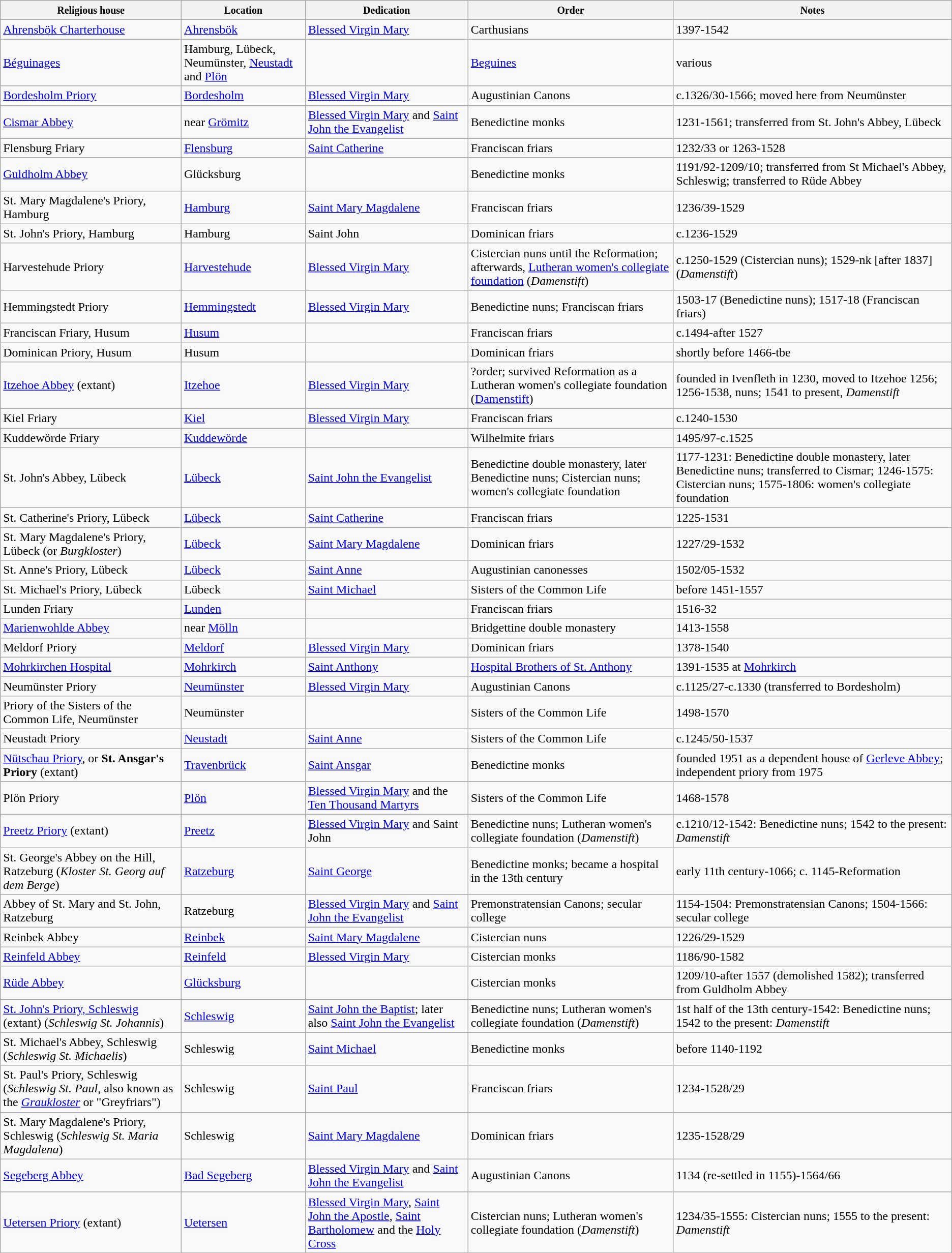<table class="wikitable sortable">
<tr>
<th><small>Religious house</small></th>
<th><small>Location</small></th>
<th><small>Dedication</small></th>
<th><small>Order</small></th>
<th><small>Notes</small></th>
</tr>
<tr>
<td><a href='#'>Ahrensbök Charterhouse</a></td>
<td><a href='#'>Ahrensbök</a></td>
<td><a href='#'>Blessed Virgin Mary</a></td>
<td>Carthusians</td>
<td>1397-1542</td>
</tr>
<tr>
<td><a href='#'>Béguinages</a></td>
<td>Hamburg, Lübeck, Neumünster, <a href='#'>Neustadt</a> and <a href='#'>Plön</a></td>
<td></td>
<td><a href='#'>Beguines</a></td>
<td>various</td>
</tr>
<tr>
<td><a href='#'>Bordesholm Priory</a></td>
<td><a href='#'>Bordesholm</a></td>
<td><a href='#'>Blessed Virgin Mary</a></td>
<td>Augustinian Canons</td>
<td>c.1326/30-1566; moved here from Neumünster</td>
</tr>
<tr>
<td><a href='#'>Cismar Abbey</a></td>
<td>near <a href='#'>Grömitz</a></td>
<td><a href='#'>Blessed Virgin Mary</a> and <a href='#'>Saint John the Evangelist</a></td>
<td>Benedictine monks</td>
<td>1231-1561; transferred from St. John's Abbey, Lübeck</td>
</tr>
<tr>
<td>Flensburg Friary</td>
<td><a href='#'>Flensburg</a></td>
<td><a href='#'>Saint Catherine</a></td>
<td>Franciscan friars</td>
<td>1232/33 or 1263-1528</td>
</tr>
<tr>
<td><a href='#'>Guldholm Abbey</a></td>
<td>Glücksburg</td>
<td></td>
<td>Benedictine monks</td>
<td>1191/92-1209/10; transferred from St Michael's Abbey, Schleswig; transferred to Rüde Abbey</td>
</tr>
<tr>
<td>St. Mary Magdalene's Priory, Hamburg</td>
<td><a href='#'>Hamburg</a></td>
<td><a href='#'>Saint Mary Magdalene</a></td>
<td>Franciscan friars</td>
<td>1236/39-1529</td>
</tr>
<tr>
<td>St. John's Priory, Hamburg</td>
<td>Hamburg</td>
<td>Saint John</td>
<td>Dominican friars</td>
<td>c.1236-1529</td>
</tr>
<tr>
<td>Harvestehude Priory</td>
<td><a href='#'>Harvestehude</a></td>
<td><a href='#'>Blessed Virgin Mary</a></td>
<td>Cistercian nuns until the Reformation; afterwards, <a href='#'>Lutheran women's collegiate foundation</a> (<em>Damenstift</em>)</td>
<td>c.1250-1529 (Cistercian nuns); 1529-nk [after 1837] (<em>Damenstift</em>)</td>
</tr>
<tr>
<td>Hemmingstedt Priory</td>
<td><a href='#'>Hemmingstedt</a></td>
<td><a href='#'>Blessed Virgin Mary</a></td>
<td>Benedictine nuns; Franciscan friars</td>
<td>1503-17 (Benedictine nuns); 1517-18 (Franciscan friars)</td>
</tr>
<tr>
<td>Franciscan Friary, Husum</td>
<td><a href='#'>Husum</a></td>
<td></td>
<td>Franciscan friars</td>
<td>c.1494-after 1527</td>
</tr>
<tr>
<td>Dominican Priory, Husum</td>
<td>Husum</td>
<td></td>
<td>Dominican friars</td>
<td>shortly before 1466-tbe</td>
</tr>
<tr>
<td><a href='#'>Itzehoe Abbey</a> (extant)</td>
<td><a href='#'>Itzehoe</a></td>
<td><a href='#'>Blessed Virgin Mary</a></td>
<td>?order; survived Reformation as a Lutheran women's collegiate foundation (<a href='#'>Damenstift</a>)</td>
<td>founded in Ivenfleth in 1230, moved to Itzehoe 1256; 1256-1538, nuns; 1541 to present, <em>Damenstift</em></td>
</tr>
<tr>
<td>Kiel Friary</td>
<td><a href='#'>Kiel</a></td>
<td><a href='#'>Blessed Virgin Mary</a></td>
<td>Franciscan friars</td>
<td>c.1240-1530</td>
</tr>
<tr>
<td>Kuddewörde Friary</td>
<td><a href='#'>Kuddewörde</a></td>
<td></td>
<td>Wilhelmite friars</td>
<td>1495/97-c.1525</td>
</tr>
<tr>
<td>St. John's Abbey, Lübeck</td>
<td><a href='#'>Lübeck</a></td>
<td><a href='#'>Saint John the Evangelist</a></td>
<td>Benedictine double monastery, later Benedictine nuns; Cistercian nuns; women's collegiate foundation</td>
<td>1177-1231: Benedictine double monastery, later Benedictine nuns; transferred to Cismar; 1246-1575: Cistercian nuns; 1575-1806: women's collegiate foundation</td>
</tr>
<tr>
<td>St. Catherine's Priory, Lübeck</td>
<td><a href='#'>Lübeck</a></td>
<td><a href='#'>Saint Catherine</a></td>
<td>Franciscan friars</td>
<td>1225-1531</td>
</tr>
<tr>
<td>St. Mary Magdalene's Priory, Lübeck (or <em>Burgkloster</em>)</td>
<td><a href='#'>Lübeck</a></td>
<td><a href='#'>Saint Mary Magdalene</a></td>
<td>Dominican friars</td>
<td>1227/29-1532</td>
</tr>
<tr>
<td>St. Anne's Priory, Lübeck</td>
<td><a href='#'>Lübeck</a></td>
<td><a href='#'>Saint Anne</a></td>
<td>Augustinian canonesses</td>
<td>1502/05-1532</td>
</tr>
<tr>
<td>St. Michael's Priory, Lübeck</td>
<td>Lübeck</td>
<td><a href='#'>Saint Michael</a></td>
<td>Sisters of the Common Life</td>
<td>before 1451-1557</td>
</tr>
<tr>
<td>Lunden Friary</td>
<td><a href='#'>Lunden</a></td>
<td></td>
<td>Franciscan friars</td>
<td>1516-32</td>
</tr>
<tr>
<td><a href='#'>Marienwohlde Abbey</a></td>
<td>near <a href='#'>Mölln</a></td>
<td></td>
<td>Bridgettine double monastery</td>
<td>1413-1558</td>
</tr>
<tr>
<td>Meldorf Priory</td>
<td><a href='#'>Meldorf</a></td>
<td><a href='#'>Blessed Virgin Mary</a></td>
<td>Dominican friars</td>
<td>1378-1540</td>
</tr>
<tr>
<td><a href='#'>Mohrkirchen Hospital</a></td>
<td><a href='#'>Mohrkirch</a></td>
<td><a href='#'>Saint Anthony</a></td>
<td><a href='#'>Hospital Brothers of St. Anthony</a></td>
<td>1391-1535 at <a href='#'>Mohrkirch</a></td>
</tr>
<tr>
<td>Neumünster Priory</td>
<td><a href='#'>Neumünster</a></td>
<td><a href='#'>Blessed Virgin Mary</a></td>
<td>Augustinian Canons</td>
<td>c.1125/27-c.1330 (transferred to Bordesholm)</td>
</tr>
<tr>
<td>Priory of the Sisters of the Common Life, Neumünster</td>
<td>Neumünster</td>
<td></td>
<td>Sisters of the Common Life</td>
<td>1498-1570</td>
</tr>
<tr>
<td>Neustadt Priory</td>
<td><a href='#'>Neustadt</a></td>
<td><a href='#'>Saint Anne</a></td>
<td>Sisters of the Common Life</td>
<td>c.1245/50-1537</td>
</tr>
<tr>
<td><a href='#'>Nütschau Priory</a>, or <strong>St. Ansgar's Priory</strong> (extant)</td>
<td><a href='#'>Travenbrück</a></td>
<td><a href='#'>Saint Ansgar</a></td>
<td>Benedictine monks</td>
<td>founded 1951 as a dependent house of <a href='#'>Gerleve Abbey</a>; independent priory from 1975</td>
</tr>
<tr>
<td>Plön Priory</td>
<td><a href='#'>Plön</a></td>
<td><a href='#'>Blessed Virgin Mary</a> and the <a href='#'>Ten Thousand Martyrs</a></td>
<td>Sisters of the Common Life</td>
<td>1468-1578</td>
</tr>
<tr>
<td><a href='#'>Preetz Priory</a> (extant)</td>
<td><a href='#'>Preetz</a></td>
<td><a href='#'>Blessed Virgin Mary</a> and Saint John</td>
<td>Benedictine nuns; Lutheran women's collegiate foundation (<em>Damenstift</em>)</td>
<td>c.1210/12-1542: Benedictine nuns; 1542 to the present: <em>Damenstift</em></td>
</tr>
<tr>
<td>St. George's Abbey on the Hill, Ratzeburg (<em>Kloster St. Georg auf dem Berge</em>)</td>
<td><a href='#'>Ratzeburg</a></td>
<td><a href='#'>Saint George</a></td>
<td>Benedictine monks; became a hospital in the 13th century</td>
<td>early 11th century-1066; c. 1145-Reformation</td>
</tr>
<tr>
<td>Abbey of St. Mary and St. John, Ratzeburg</td>
<td>Ratzeburg</td>
<td><a href='#'>Blessed Virgin Mary</a> and <a href='#'>Saint John the Evangelist</a></td>
<td>Premonstratensian Canons; secular college</td>
<td>1154-1504: Premonstratensian Canons; 1504-1566: secular college</td>
</tr>
<tr>
<td>Reinbek Abbey</td>
<td><a href='#'>Reinbek</a></td>
<td><a href='#'>Saint Mary Magdalene</a></td>
<td>Cistercian nuns</td>
<td>1226/29-1529</td>
</tr>
<tr>
<td><a href='#'>Reinfeld Abbey</a></td>
<td><a href='#'>Reinfeld</a></td>
<td><a href='#'>Blessed Virgin Mary</a></td>
<td>Cistercian monks</td>
<td>1186/90-1582</td>
</tr>
<tr>
<td><a href='#'>Rüde Abbey</a></td>
<td><a href='#'>Glücksburg</a></td>
<td></td>
<td>Cistercian monks</td>
<td>1209/10-after 1557 (demolished 1582); transferred from Guldholm Abbey</td>
</tr>
<tr>
<td><a href='#'>St. John's Priory, Schleswig</a> (extant) (<em>Schleswig St. Johannis</em>)</td>
<td><a href='#'>Schleswig</a></td>
<td><a href='#'>Saint John the Baptist</a>; later also <a href='#'>Saint John the Evangelist</a></td>
<td>Benedictine nuns; Lutheran women's collegiate foundation (<em>Damenstift</em>)</td>
<td>1st half of the 13th century-1542: Benedictine nuns; 1542 to the present: <em>Damenstift</em></td>
</tr>
<tr>
<td>St. Michael's Abbey, Schleswig (<em>Schleswig St. Michaelis</em>)</td>
<td>Schleswig</td>
<td><a href='#'>Saint Michael</a></td>
<td>Benedictine monks</td>
<td>before 1140-1192</td>
</tr>
<tr>
<td>St. Paul's Priory, Schleswig (<em>Schleswig St. Paul</em>, also known as the <em><a href='#'>Graukloster</a></em> or "Greyfriars")</td>
<td>Schleswig</td>
<td><a href='#'>Saint Paul</a></td>
<td>Franciscan friars</td>
<td>1234-1528/29</td>
</tr>
<tr>
<td>St. Mary Magdalene's Priory, Schleswig (<em>Schleswig St. Maria Magdalena</em>)</td>
<td>Schleswig</td>
<td><a href='#'>Saint Mary Magdalene</a></td>
<td>Dominican friars</td>
<td>1235-1528/29</td>
</tr>
<tr>
<td><a href='#'>Segeberg Abbey</a></td>
<td><a href='#'>Bad Segeberg</a></td>
<td><a href='#'>Blessed Virgin Mary</a> and <a href='#'>Saint John the Evangelist</a></td>
<td>Augustinian Canons</td>
<td>1134 (re-settled in 1155)-1564/66</td>
</tr>
<tr>
<td><a href='#'>Uetersen Priory</a> (extant)</td>
<td><a href='#'>Uetersen</a></td>
<td><a href='#'>Blessed Virgin Mary</a>, <a href='#'>Saint John the Apostle</a>, <a href='#'>Saint Bartholomew</a> and the <a href='#'>Holy Cross</a></td>
<td>Cistercian nuns; Lutheran women's collegiate foundation (<em>Damenstift</em>)</td>
<td>1234/35-1555: Cistercian nuns; 1555 to the present: <em>Damenstift</em></td>
</tr>
</table>
